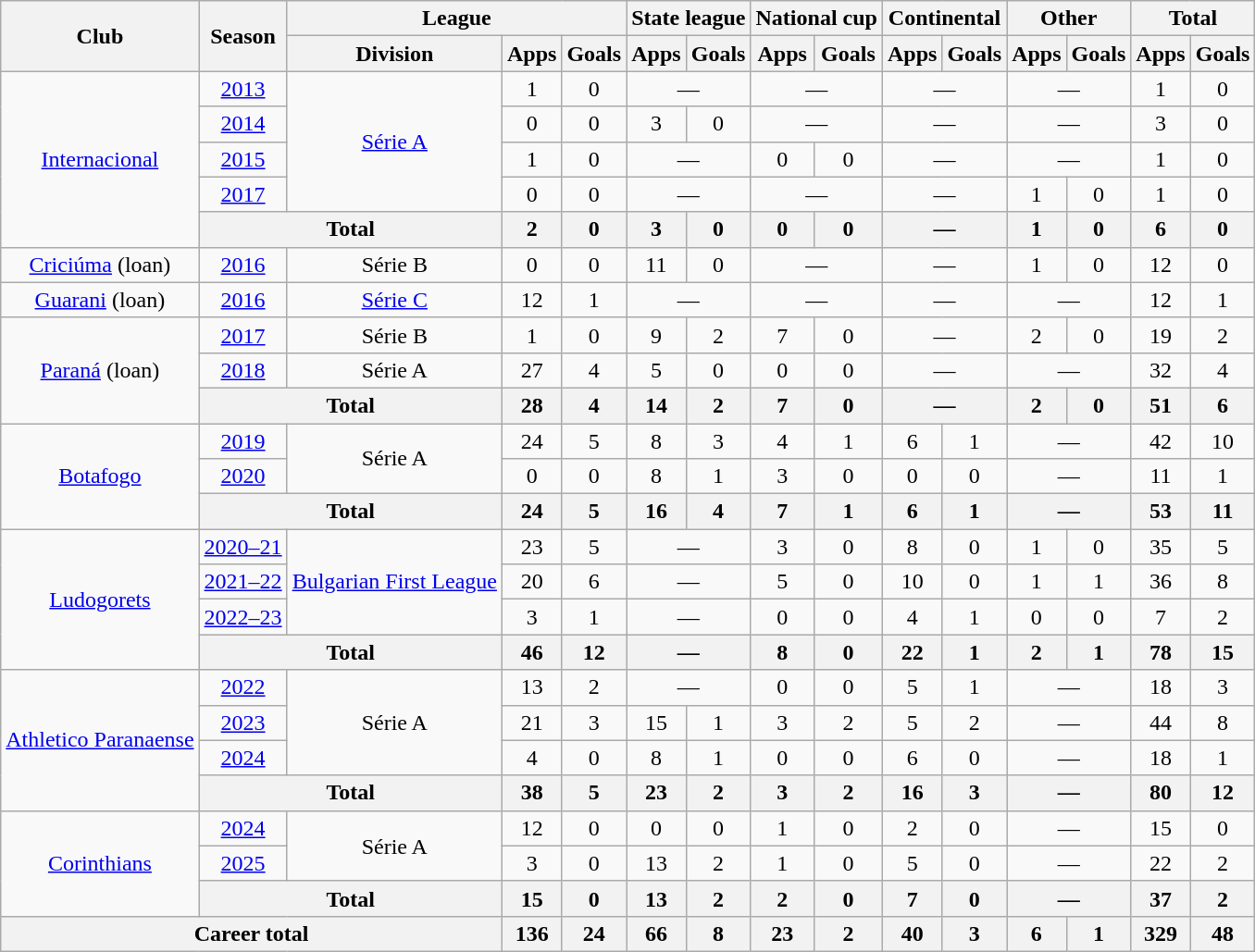<table class="wikitable" style="text-align: center;">
<tr>
<th rowspan="2">Club</th>
<th rowspan="2">Season</th>
<th colspan="3">League</th>
<th colspan="2">State league</th>
<th colspan="2">National cup</th>
<th colspan="2">Continental</th>
<th colspan="2">Other</th>
<th colspan="2">Total</th>
</tr>
<tr>
<th>Division</th>
<th>Apps</th>
<th>Goals</th>
<th>Apps</th>
<th>Goals</th>
<th>Apps</th>
<th>Goals</th>
<th>Apps</th>
<th>Goals</th>
<th>Apps</th>
<th>Goals</th>
<th>Apps</th>
<th>Goals</th>
</tr>
<tr>
<td rowspan=5 align="center"><a href='#'>Internacional</a></td>
<td><a href='#'>2013</a></td>
<td rowspan=4><a href='#'>Série A</a></td>
<td>1</td>
<td>0</td>
<td colspan="2">—</td>
<td colspan="2">—</td>
<td colspan="2">—</td>
<td colspan="2">—</td>
<td>1</td>
<td>0</td>
</tr>
<tr>
<td><a href='#'>2014</a></td>
<td>0</td>
<td>0</td>
<td>3</td>
<td>0</td>
<td colspan="2">—</td>
<td colspan="2">—</td>
<td colspan="2">—</td>
<td>3</td>
<td>0</td>
</tr>
<tr>
<td><a href='#'>2015</a></td>
<td>1</td>
<td>0</td>
<td colspan="2">—</td>
<td>0</td>
<td>0</td>
<td colspan="2">—</td>
<td colspan="2">—</td>
<td>1</td>
<td>0</td>
</tr>
<tr>
<td><a href='#'>2017</a></td>
<td>0</td>
<td>0</td>
<td colspan="2">—</td>
<td colspan="2">—</td>
<td colspan="2">—</td>
<td>1</td>
<td>0</td>
<td>1</td>
<td>0</td>
</tr>
<tr>
<th colspan="2">Total</th>
<th>2</th>
<th>0</th>
<th>3</th>
<th>0</th>
<th>0</th>
<th>0</th>
<th colspan="2">—</th>
<th>1</th>
<th>0</th>
<th>6</th>
<th>0</th>
</tr>
<tr>
<td align="center"><a href='#'>Criciúma</a> (loan)</td>
<td><a href='#'>2016</a></td>
<td>Série B</td>
<td>0</td>
<td>0</td>
<td>11</td>
<td>0</td>
<td colspan="2">—</td>
<td colspan="2">—</td>
<td>1</td>
<td>0</td>
<td>12</td>
<td>0</td>
</tr>
<tr>
<td align="center"><a href='#'>Guarani</a> (loan)</td>
<td><a href='#'>2016</a></td>
<td><a href='#'>Série C</a></td>
<td>12</td>
<td>1</td>
<td colspan="2">—</td>
<td colspan="2">—</td>
<td colspan="2">—</td>
<td colspan="2">—</td>
<td>12</td>
<td>1</td>
</tr>
<tr>
<td rowspan=3 align="center"><a href='#'>Paraná</a> (loan)</td>
<td><a href='#'>2017</a></td>
<td>Série B</td>
<td>1</td>
<td>0</td>
<td>9</td>
<td>2</td>
<td>7</td>
<td>0</td>
<td colspan="2">—</td>
<td>2</td>
<td>0</td>
<td>19</td>
<td>2</td>
</tr>
<tr>
<td><a href='#'>2018</a></td>
<td>Série A</td>
<td>27</td>
<td>4</td>
<td>5</td>
<td>0</td>
<td>0</td>
<td>0</td>
<td colspan="2">—</td>
<td colspan="2">—</td>
<td>32</td>
<td>4</td>
</tr>
<tr>
<th colspan="2">Total</th>
<th>28</th>
<th>4</th>
<th>14</th>
<th>2</th>
<th>7</th>
<th>0</th>
<th colspan="2">—</th>
<th>2</th>
<th>0</th>
<th>51</th>
<th>6</th>
</tr>
<tr>
<td rowspan=3 align="center"><a href='#'>Botafogo</a></td>
<td><a href='#'>2019</a></td>
<td rowspan=2>Série A</td>
<td>24</td>
<td>5</td>
<td>8</td>
<td>3</td>
<td>4</td>
<td>1</td>
<td>6</td>
<td>1</td>
<td colspan="2">—</td>
<td>42</td>
<td>10</td>
</tr>
<tr>
<td><a href='#'>2020</a></td>
<td>0</td>
<td>0</td>
<td>8</td>
<td>1</td>
<td>3</td>
<td>0</td>
<td>0</td>
<td>0</td>
<td colspan="2">—</td>
<td>11</td>
<td>1</td>
</tr>
<tr>
<th colspan="2">Total</th>
<th>24</th>
<th>5</th>
<th>16</th>
<th>4</th>
<th>7</th>
<th>1</th>
<th>6</th>
<th>1</th>
<th colspan="2">—</th>
<th>53</th>
<th>11</th>
</tr>
<tr>
<td rowspan=4 align="center"><a href='#'>Ludogorets</a></td>
<td><a href='#'>2020–21</a></td>
<td rowspan=3><a href='#'>Bulgarian First League</a></td>
<td>23</td>
<td>5</td>
<td colspan="2">—</td>
<td>3</td>
<td>0</td>
<td>8</td>
<td>0</td>
<td>1</td>
<td>0</td>
<td>35</td>
<td>5</td>
</tr>
<tr>
<td><a href='#'>2021–22</a></td>
<td>20</td>
<td>6</td>
<td colspan="2">—</td>
<td>5</td>
<td>0</td>
<td>10</td>
<td>0</td>
<td>1</td>
<td>1</td>
<td>36</td>
<td>8</td>
</tr>
<tr>
<td><a href='#'>2022–23</a></td>
<td>3</td>
<td>1</td>
<td colspan="2">—</td>
<td>0</td>
<td>0</td>
<td>4</td>
<td>1</td>
<td>0</td>
<td>0</td>
<td>7</td>
<td>2</td>
</tr>
<tr>
<th colspan="2">Total</th>
<th>46</th>
<th>12</th>
<th colspan="2">—</th>
<th>8</th>
<th>0</th>
<th>22</th>
<th>1</th>
<th>2</th>
<th>1</th>
<th>78</th>
<th>15</th>
</tr>
<tr>
<td rowspan="4"><a href='#'>Athletico Paranaense</a></td>
<td><a href='#'>2022</a></td>
<td rowspan=3>Série A</td>
<td>13</td>
<td>2</td>
<td colspan="2">—</td>
<td>0</td>
<td>0</td>
<td>5</td>
<td>1</td>
<td colspan="2">—</td>
<td>18</td>
<td>3</td>
</tr>
<tr>
<td><a href='#'>2023</a></td>
<td>21</td>
<td>3</td>
<td>15</td>
<td>1</td>
<td>3</td>
<td>2</td>
<td>5</td>
<td>2</td>
<td colspan="2">—</td>
<td>44</td>
<td>8</td>
</tr>
<tr>
<td><a href='#'>2024</a></td>
<td>4</td>
<td>0</td>
<td>8</td>
<td>1</td>
<td>0</td>
<td>0</td>
<td>6</td>
<td>0</td>
<td colspan="2">—</td>
<td>18</td>
<td>1</td>
</tr>
<tr>
<th colspan="2">Total</th>
<th>38</th>
<th>5</th>
<th>23</th>
<th>2</th>
<th>3</th>
<th>2</th>
<th>16</th>
<th>3</th>
<th colspan="2">—</th>
<th>80</th>
<th>12</th>
</tr>
<tr>
<td rowspan=3 align="center"><a href='#'>Corinthians</a></td>
<td><a href='#'>2024</a></td>
<td rowspan=2>Série A</td>
<td>12</td>
<td>0</td>
<td>0</td>
<td>0</td>
<td>1</td>
<td>0</td>
<td>2</td>
<td>0</td>
<td colspan="2">—</td>
<td>15</td>
<td>0</td>
</tr>
<tr>
<td><a href='#'>2025</a></td>
<td>3</td>
<td>0</td>
<td>13</td>
<td>2</td>
<td>1</td>
<td>0</td>
<td>5</td>
<td>0</td>
<td colspan="2">—</td>
<td>22</td>
<td>2</td>
</tr>
<tr>
<th colspan="2">Total</th>
<th>15</th>
<th>0</th>
<th>13</th>
<th>2</th>
<th>2</th>
<th>0</th>
<th>7</th>
<th>0</th>
<th colspan="2">—</th>
<th>37</th>
<th>2</th>
</tr>
<tr>
<th colspan="3">Career total</th>
<th>136</th>
<th>24</th>
<th>66</th>
<th>8</th>
<th>23</th>
<th>2</th>
<th>40</th>
<th>3</th>
<th>6</th>
<th>1</th>
<th>329</th>
<th>48</th>
</tr>
</table>
